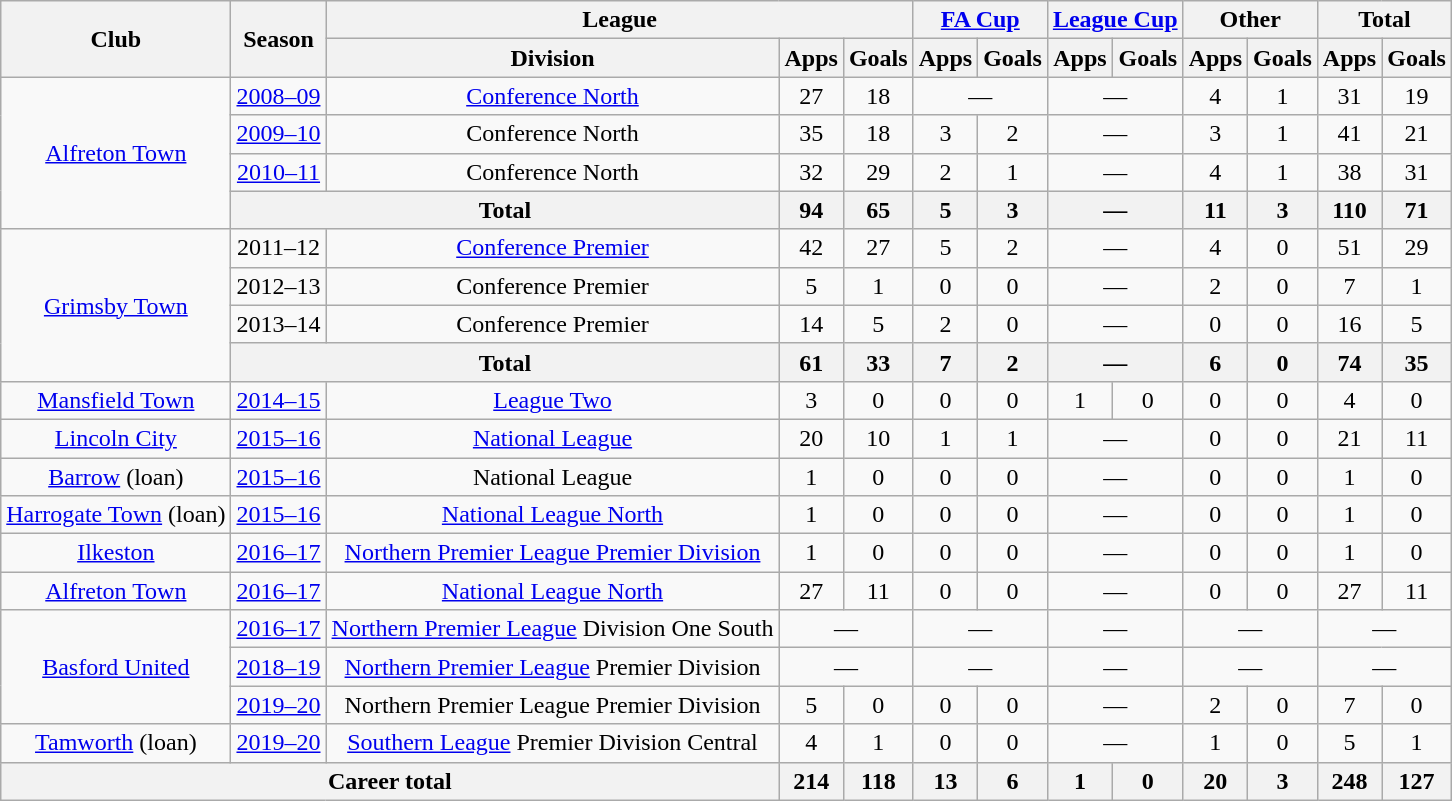<table class="wikitable" style="text-align:center">
<tr>
<th rowspan="2">Club</th>
<th rowspan="2">Season</th>
<th colspan="3">League</th>
<th colspan="2"><a href='#'>FA Cup</a></th>
<th colspan="2"><a href='#'>League Cup</a></th>
<th colspan="2">Other</th>
<th colspan="2">Total</th>
</tr>
<tr>
<th>Division</th>
<th>Apps</th>
<th>Goals</th>
<th>Apps</th>
<th>Goals</th>
<th>Apps</th>
<th>Goals</th>
<th>Apps</th>
<th>Goals</th>
<th>Apps</th>
<th>Goals</th>
</tr>
<tr>
<td rowspan="4"><a href='#'>Alfreton Town</a></td>
<td><a href='#'>2008–09</a></td>
<td><a href='#'>Conference North</a></td>
<td>27</td>
<td>18</td>
<td colspan="2">—</td>
<td colspan="2">—</td>
<td>4</td>
<td>1</td>
<td>31</td>
<td>19</td>
</tr>
<tr>
<td><a href='#'>2009–10</a></td>
<td>Conference North</td>
<td>35</td>
<td>18</td>
<td>3</td>
<td>2</td>
<td colspan="2">—</td>
<td>3</td>
<td>1</td>
<td>41</td>
<td>21</td>
</tr>
<tr>
<td><a href='#'>2010–11</a></td>
<td>Conference North</td>
<td>32</td>
<td>29</td>
<td>2</td>
<td>1</td>
<td colspan="2">—</td>
<td>4</td>
<td>1</td>
<td>38</td>
<td>31</td>
</tr>
<tr>
<th colspan="2">Total</th>
<th>94</th>
<th>65</th>
<th>5</th>
<th>3</th>
<th colspan="2">—</th>
<th>11</th>
<th>3</th>
<th>110</th>
<th>71</th>
</tr>
<tr>
<td rowspan="4"><a href='#'>Grimsby Town</a></td>
<td>2011–12</td>
<td><a href='#'>Conference Premier</a></td>
<td>42</td>
<td>27</td>
<td>5</td>
<td>2</td>
<td colspan="2">—</td>
<td>4</td>
<td>0</td>
<td>51</td>
<td>29</td>
</tr>
<tr>
<td>2012–13</td>
<td>Conference Premier</td>
<td>5</td>
<td>1</td>
<td>0</td>
<td>0</td>
<td colspan="2">—</td>
<td>2</td>
<td>0</td>
<td>7</td>
<td>1</td>
</tr>
<tr>
<td>2013–14</td>
<td>Conference Premier</td>
<td>14</td>
<td>5</td>
<td>2</td>
<td>0</td>
<td colspan="2">—</td>
<td>0</td>
<td>0</td>
<td>16</td>
<td>5</td>
</tr>
<tr>
<th colspan="2">Total</th>
<th>61</th>
<th>33</th>
<th>7</th>
<th>2</th>
<th colspan="2">—</th>
<th>6</th>
<th>0</th>
<th>74</th>
<th>35</th>
</tr>
<tr>
<td><a href='#'>Mansfield Town</a></td>
<td><a href='#'>2014–15</a></td>
<td><a href='#'>League Two</a></td>
<td>3</td>
<td>0</td>
<td>0</td>
<td>0</td>
<td>1</td>
<td>0</td>
<td>0</td>
<td>0</td>
<td>4</td>
<td>0</td>
</tr>
<tr>
<td><a href='#'>Lincoln City</a></td>
<td><a href='#'>2015–16</a></td>
<td><a href='#'>National League</a></td>
<td>20</td>
<td>10</td>
<td>1</td>
<td>1</td>
<td colspan="2">—</td>
<td>0</td>
<td>0</td>
<td>21</td>
<td>11</td>
</tr>
<tr>
<td rowspan="1"><a href='#'>Barrow</a> (loan)</td>
<td><a href='#'>2015–16</a></td>
<td>National League</td>
<td>1</td>
<td>0</td>
<td>0</td>
<td>0</td>
<td colspan="2">—</td>
<td>0</td>
<td>0</td>
<td>1</td>
<td>0</td>
</tr>
<tr>
<td><a href='#'>Harrogate Town</a> (loan)</td>
<td><a href='#'>2015–16</a></td>
<td><a href='#'>National League North</a></td>
<td>1</td>
<td>0</td>
<td>0</td>
<td>0</td>
<td colspan="2">—</td>
<td>0</td>
<td>0</td>
<td>1</td>
<td>0</td>
</tr>
<tr>
<td><a href='#'>Ilkeston</a></td>
<td><a href='#'>2016–17</a></td>
<td><a href='#'>Northern Premier League Premier Division</a></td>
<td>1</td>
<td>0</td>
<td>0</td>
<td>0</td>
<td colspan="2">—</td>
<td>0</td>
<td>0</td>
<td>1</td>
<td>0</td>
</tr>
<tr>
<td><a href='#'>Alfreton Town</a></td>
<td><a href='#'>2016–17</a></td>
<td><a href='#'>National League North</a></td>
<td>27</td>
<td>11</td>
<td>0</td>
<td>0</td>
<td colspan="2">—</td>
<td>0</td>
<td>0</td>
<td>27</td>
<td>11</td>
</tr>
<tr>
<td rowspan="3"><a href='#'>Basford United</a></td>
<td><a href='#'>2016–17</a></td>
<td><a href='#'>Northern Premier League</a> Division One South</td>
<td colspan="2">—</td>
<td colspan="2">—</td>
<td colspan="2">—</td>
<td colspan="2">—</td>
<td colspan="2">—</td>
</tr>
<tr>
<td><a href='#'>2018–19</a></td>
<td><a href='#'>Northern Premier League</a> Premier Division</td>
<td colspan="2">—</td>
<td colspan="2">—</td>
<td colspan="2">—</td>
<td colspan="2">—</td>
<td colspan="2">—</td>
</tr>
<tr>
<td><a href='#'>2019–20</a></td>
<td>Northern Premier League Premier Division</td>
<td>5</td>
<td>0</td>
<td>0</td>
<td>0</td>
<td colspan="2">—</td>
<td>2</td>
<td>0</td>
<td>7</td>
<td>0</td>
</tr>
<tr>
<td><a href='#'>Tamworth</a> (loan)</td>
<td><a href='#'>2019–20</a></td>
<td><a href='#'>Southern League</a> Premier Division Central</td>
<td>4</td>
<td>1</td>
<td>0</td>
<td>0</td>
<td colspan="2">—</td>
<td>1</td>
<td>0</td>
<td>5</td>
<td>1</td>
</tr>
<tr>
<th colspan="3">Career total</th>
<th>214</th>
<th>118</th>
<th>13</th>
<th>6</th>
<th>1</th>
<th>0</th>
<th>20</th>
<th>3</th>
<th>248</th>
<th>127</th>
</tr>
</table>
